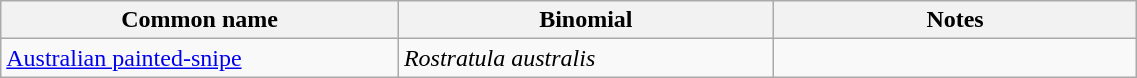<table style="width:60%;" class="wikitable">
<tr>
<th width=35%>Common name</th>
<th width=33%>Binomial</th>
<th width=32%>Notes</th>
</tr>
<tr>
<td><a href='#'>Australian painted-snipe</a></td>
<td><em>Rostratula australis</em></td>
<td></td>
</tr>
</table>
